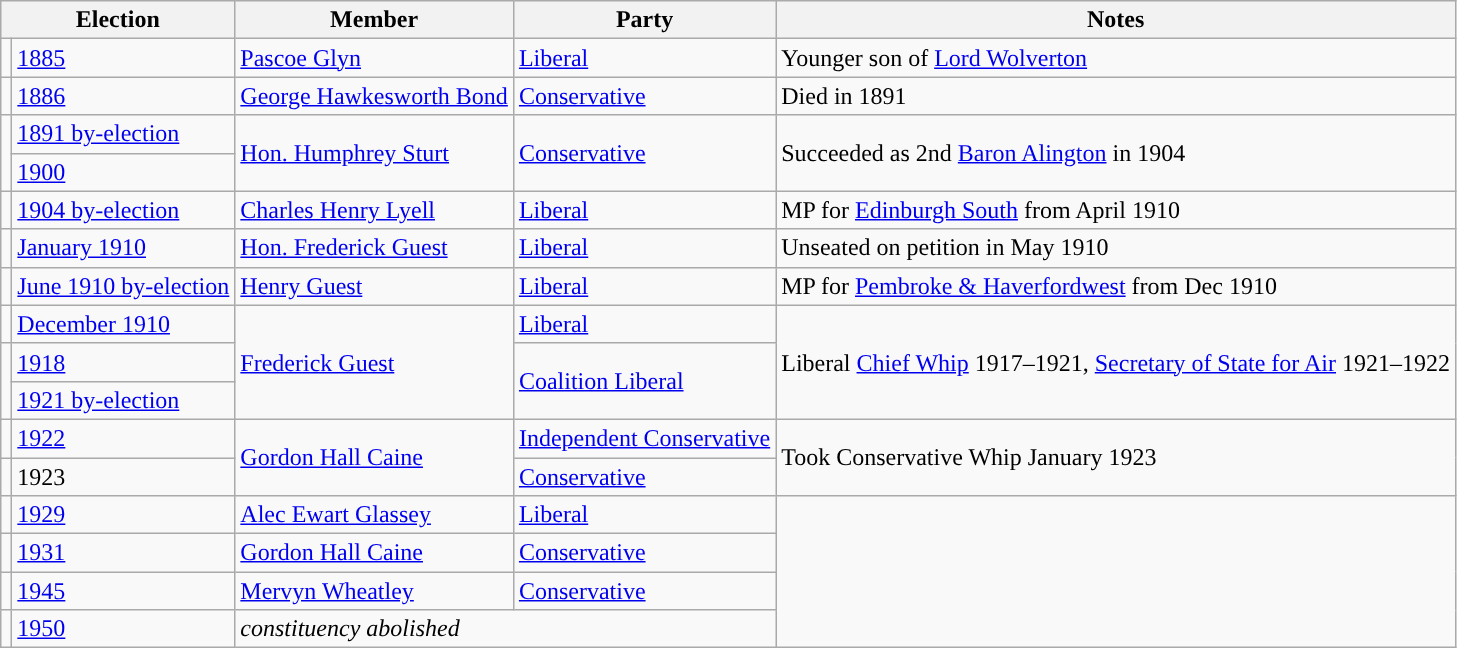<table class="wikitable">
<tr>
<th colspan="2">Election</th>
<th>Member</th>
<th>Party</th>
<th>Notes</th>
</tr>
<tr>
<td style="color:inherit;background-color: "></td>
<td><a href='#'>1885</a></td>
<td><a href='#'>Pascoe Glyn</a></td>
<td><a href='#'>Liberal</a></td>
<td>Younger son of <a href='#'>Lord Wolverton</a></td>
</tr>
<tr>
<td style="color:inherit;background-color: "></td>
<td><a href='#'>1886</a></td>
<td><a href='#'>George Hawkesworth Bond</a></td>
<td><a href='#'>Conservative</a></td>
<td>Died in 1891</td>
</tr>
<tr>
<td rowspan="2" style="color:inherit;background-color: "></td>
<td><a href='#'>1891 by-election</a></td>
<td rowspan="2"><a href='#'>Hon. Humphrey Sturt</a></td>
<td rowspan="2"><a href='#'>Conservative</a></td>
<td rowspan="2">Succeeded as 2nd <a href='#'>Baron Alington</a> in 1904</td>
</tr>
<tr>
<td><a href='#'>1900</a></td>
</tr>
<tr>
<td style="color:inherit;background-color: "></td>
<td><a href='#'>1904 by-election</a></td>
<td><a href='#'>Charles Henry Lyell</a></td>
<td><a href='#'>Liberal</a></td>
<td>MP for <a href='#'>Edinburgh South</a> from April 1910</td>
</tr>
<tr>
<td style="color:inherit;background-color: "></td>
<td><a href='#'>January 1910</a></td>
<td><a href='#'>Hon. Frederick Guest</a></td>
<td><a href='#'>Liberal</a></td>
<td>Unseated on petition in May 1910</td>
</tr>
<tr>
<td style="color:inherit;background-color: "></td>
<td><a href='#'>June 1910 by-election</a></td>
<td><a href='#'>Henry Guest</a></td>
<td><a href='#'>Liberal</a></td>
<td>MP for <a href='#'>Pembroke & Haverfordwest</a> from Dec 1910</td>
</tr>
<tr>
<td style="color:inherit;background-color: "></td>
<td><a href='#'>December 1910</a></td>
<td rowspan="3"><a href='#'>Frederick Guest</a></td>
<td><a href='#'>Liberal</a></td>
<td rowspan="3">Liberal <a href='#'>Chief Whip</a> 1917–1921, <a href='#'>Secretary of State for Air</a> 1921–1922</td>
</tr>
<tr>
<td rowspan="2" style="color:inherit;background-color: "></td>
<td><a href='#'>1918</a></td>
<td rowspan="2"><a href='#'>Coalition Liberal</a></td>
</tr>
<tr>
<td><a href='#'>1921 by-election</a></td>
</tr>
<tr>
<td style="color:inherit;background-color: "></td>
<td><a href='#'>1922</a></td>
<td rowspan="2"><a href='#'>Gordon Hall Caine</a></td>
<td><a href='#'>Independent Conservative</a></td>
<td rowspan="2">Took Conservative Whip January 1923</td>
</tr>
<tr>
<td style="color:inherit;background-color: "></td>
<td>1923</td>
<td><a href='#'>Conservative</a></td>
</tr>
<tr>
<td style="color:inherit;background-color: "></td>
<td><a href='#'>1929</a></td>
<td><a href='#'>Alec Ewart Glassey</a></td>
<td><a href='#'>Liberal</a></td>
</tr>
<tr>
<td style="color:inherit;background-color: "></td>
<td><a href='#'>1931</a></td>
<td><a href='#'>Gordon Hall Caine</a></td>
<td><a href='#'>Conservative</a></td>
</tr>
<tr>
<td style="color:inherit;background-color: "></td>
<td><a href='#'>1945</a></td>
<td><a href='#'>Mervyn Wheatley</a></td>
<td><a href='#'>Conservative</a></td>
</tr>
<tr>
<td></td>
<td><a href='#'>1950</a></td>
<td colspan="2"><em>constituency abolished</em></td>
</tr>
</table>
